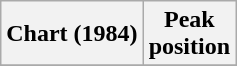<table class="wikitable sortable plainrowheaders">
<tr>
<th>Chart (1984)</th>
<th>Peak<br>position</th>
</tr>
<tr>
</tr>
</table>
